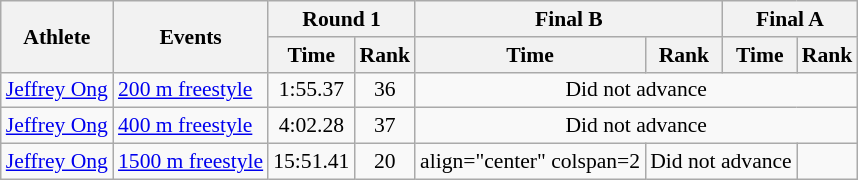<table class=wikitable style="font-size:90%">
<tr>
<th rowspan="2">Athlete</th>
<th rowspan="2">Events</th>
<th colspan="2">Round 1</th>
<th colspan="2">Final B</th>
<th colspan="2">Final A</th>
</tr>
<tr>
<th>Time</th>
<th>Rank</th>
<th>Time</th>
<th>Rank</th>
<th>Time</th>
<th>Rank</th>
</tr>
<tr>
<td><a href='#'>Jeffrey Ong</a></td>
<td><a href='#'>200 m freestyle</a></td>
<td align="center">1:55.37</td>
<td align="center">36</td>
<td align="center" colspan=4>Did not advance</td>
</tr>
<tr>
<td><a href='#'>Jeffrey Ong</a></td>
<td><a href='#'>400 m freestyle</a></td>
<td align="center">4:02.28</td>
<td align="center">37</td>
<td align="center" colspan=4>Did not advance</td>
</tr>
<tr>
<td><a href='#'>Jeffrey Ong</a></td>
<td><a href='#'>1500 m freestyle</a></td>
<td align="center">15:51.41</td>
<td align="center">20</td>
<td>align="center" colspan=2 </td>
<td align="center" colspan=2>Did not advance</td>
</tr>
</table>
